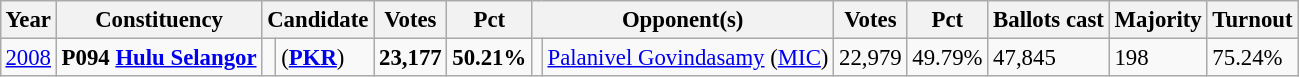<table class="wikitable" style="margin:0.5em ; font-size:95%">
<tr>
<th>Year</th>
<th>Constituency</th>
<th colspan=2>Candidate</th>
<th>Votes</th>
<th>Pct</th>
<th colspan=2>Opponent(s)</th>
<th>Votes</th>
<th>Pct</th>
<th>Ballots cast</th>
<th>Majority</th>
<th>Turnout</th>
</tr>
<tr>
<td><a href='#'>2008</a></td>
<td><strong>P094 <a href='#'>Hulu Selangor</a></strong></td>
<td></td>
<td> (<a href='#'><strong>PKR</strong></a>)</td>
<td align="right"><strong>23,177</strong></td>
<td><strong>50.21%</strong></td>
<td></td>
<td><a href='#'>Palanivel Govindasamy</a> (<a href='#'>MIC</a>)</td>
<td align="right">22,979</td>
<td>49.79%</td>
<td>47,845</td>
<td>198</td>
<td>75.24%</td>
</tr>
</table>
